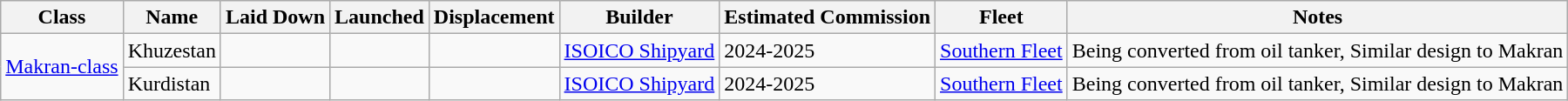<table class="wikitable">
<tr>
<th>Class</th>
<th>Name</th>
<th>Laid Down</th>
<th>Launched</th>
<th>Displacement</th>
<th>Builder</th>
<th>Estimated Commission</th>
<th>Fleet</th>
<th>Notes</th>
</tr>
<tr>
<td rowspan="2"><a href='#'>Makran-class</a></td>
<td>Khuzestan</td>
<td></td>
<td></td>
<td></td>
<td><a href='#'>ISOICO Shipyard</a></td>
<td>2024-2025</td>
<td><a href='#'>Southern Fleet</a></td>
<td>Being converted from oil tanker, Similar design to Makran</td>
</tr>
<tr>
<td>Kurdistan</td>
<td></td>
<td></td>
<td></td>
<td><a href='#'>ISOICO Shipyard</a></td>
<td>2024-2025</td>
<td><a href='#'>Southern Fleet</a></td>
<td>Being converted from oil tanker, Similar design to Makran</td>
</tr>
</table>
